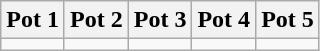<table class="wikitable">
<tr>
<th>Pot 1</th>
<th>Pot 2</th>
<th>Pot 3</th>
<th>Pot 4</th>
<th>Pot 5</th>
</tr>
<tr>
<td valign=top></td>
<td valign=top></td>
<td valign=top></td>
<td valign=top></td>
<td valign=top></td>
</tr>
</table>
